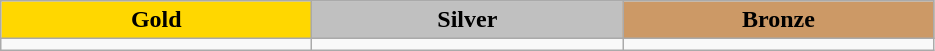<table class="wikitable" style="text-align:left">
<tr align="center">
<td width=200 bgcolor=gold><strong>Gold</strong></td>
<td width=200 bgcolor=silver><strong>Silver</strong></td>
<td width=200 bgcolor=CC9966><strong>Bronze</strong></td>
</tr>
<tr>
<td></td>
<td></td>
<td></td>
</tr>
</table>
